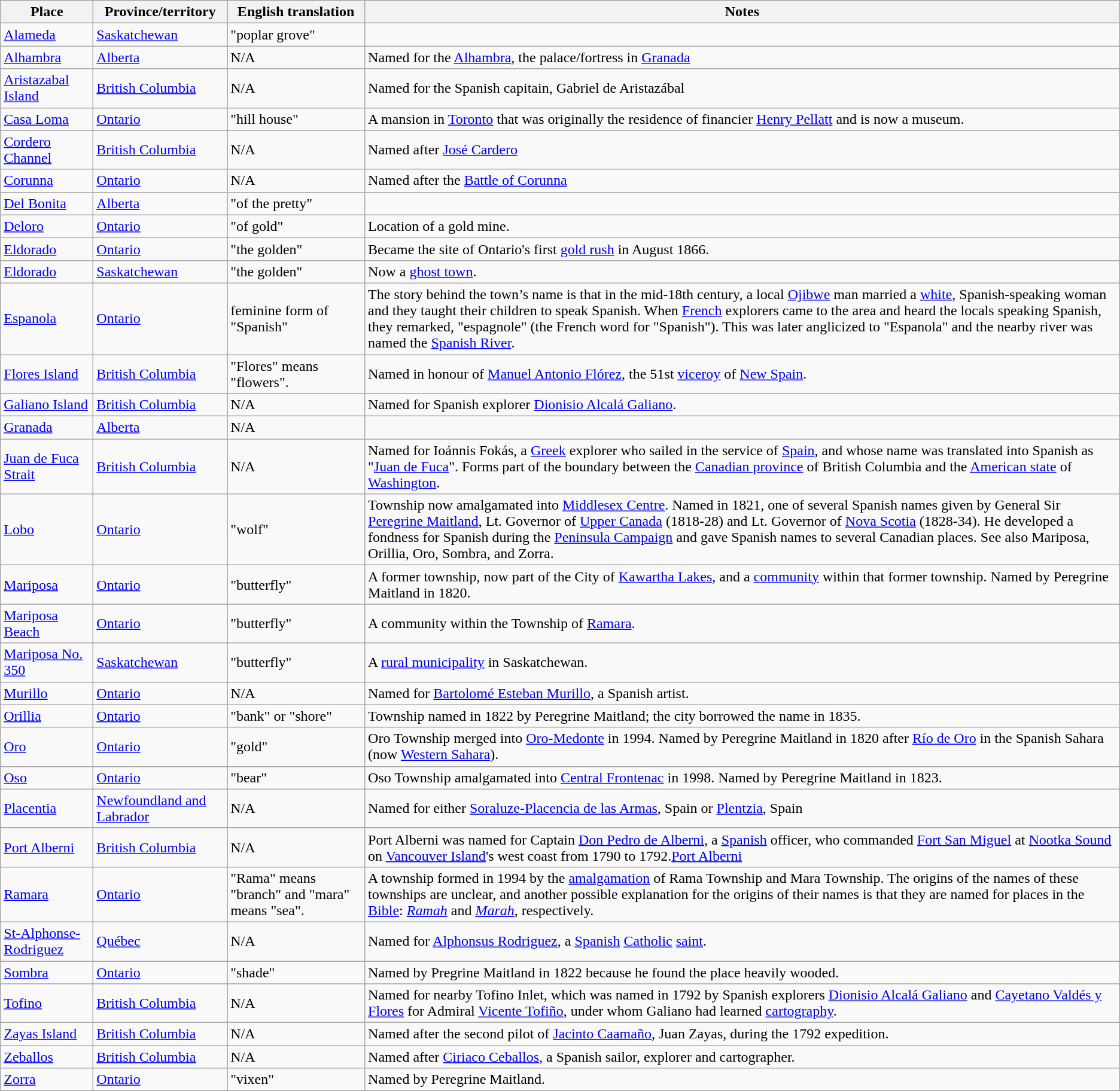<table class="wikitable sortable">
<tr>
<th>Place</th>
<th>Province/territory</th>
<th>English translation</th>
<th>Notes</th>
</tr>
<tr>
<td><a href='#'>Alameda</a></td>
<td><a href='#'>Saskatchewan</a></td>
<td>"poplar grove"</td>
<td></td>
</tr>
<tr>
<td><a href='#'>Alhambra</a></td>
<td><a href='#'>Alberta</a></td>
<td>N/A</td>
<td>Named for the <a href='#'>Alhambra</a>, the palace/fortress in <a href='#'>Granada</a></td>
</tr>
<tr>
<td><a href='#'>Aristazabal Island</a></td>
<td><a href='#'>British Columbia</a></td>
<td>N/A</td>
<td>Named for the Spanish capitain, Gabriel de Aristazábal</td>
</tr>
<tr>
<td><a href='#'>Casa Loma</a></td>
<td><a href='#'>Ontario</a></td>
<td>"hill house"</td>
<td>A mansion in <a href='#'>Toronto</a> that was originally the residence of financier <a href='#'>Henry Pellatt</a> and is now a museum.</td>
</tr>
<tr>
<td><a href='#'>Cordero Channel</a></td>
<td><a href='#'>British Columbia</a></td>
<td>N/A</td>
<td>Named after <a href='#'>José Cardero</a></td>
</tr>
<tr>
<td><a href='#'>Corunna</a></td>
<td><a href='#'>Ontario</a></td>
<td>N/A</td>
<td>Named after the <a href='#'>Battle of Corunna</a></td>
</tr>
<tr>
<td><a href='#'>Del Bonita</a></td>
<td><a href='#'>Alberta</a></td>
<td>"of the pretty"</td>
<td></td>
</tr>
<tr>
<td><a href='#'>Deloro</a></td>
<td><a href='#'>Ontario</a></td>
<td>"of gold"</td>
<td>Location of a gold mine.</td>
</tr>
<tr>
<td><a href='#'>Eldorado</a></td>
<td><a href='#'>Ontario</a></td>
<td>"the golden"</td>
<td>Became the site of Ontario's first <a href='#'>gold rush</a> in August 1866.</td>
</tr>
<tr>
<td><a href='#'>Eldorado</a></td>
<td><a href='#'>Saskatchewan</a></td>
<td>"the golden"</td>
<td>Now a <a href='#'>ghost town</a>.</td>
</tr>
<tr>
<td><a href='#'>Espanola</a></td>
<td><a href='#'>Ontario</a></td>
<td>feminine form of "Spanish"</td>
<td>The story behind the town’s name is that in the mid-18th century, a local <a href='#'>Ojibwe</a> man married a <a href='#'>white</a>, Spanish-speaking woman and they taught their children to speak Spanish.  When <a href='#'>French</a> explorers came to the area and heard the locals speaking Spanish, they remarked, "espagnole" (the French word for "Spanish").  This was later anglicized to "Espanola" and the nearby river was named the <a href='#'>Spanish River</a>.</td>
</tr>
<tr>
<td><a href='#'>Flores Island</a></td>
<td><a href='#'>British Columbia</a></td>
<td>"Flores" means "flowers".</td>
<td>Named in honour of <a href='#'>Manuel Antonio Flórez</a>, the 51st <a href='#'>viceroy</a> of <a href='#'>New Spain</a>.</td>
</tr>
<tr>
<td><a href='#'>Galiano Island</a></td>
<td><a href='#'>British Columbia</a></td>
<td>N/A</td>
<td>Named for Spanish explorer <a href='#'>Dionisio Alcalá Galiano</a>.</td>
</tr>
<tr>
<td><a href='#'>Granada</a></td>
<td><a href='#'>Alberta</a></td>
<td>N/A</td>
<td></td>
</tr>
<tr>
<td><a href='#'>Juan de Fuca Strait</a></td>
<td><a href='#'>British Columbia</a></td>
<td>N/A</td>
<td>Named for Ioánnis Fokás, a <a href='#'>Greek</a> explorer who sailed in the service of <a href='#'>Spain</a>, and whose name was translated into Spanish as "<a href='#'>Juan de Fuca</a>".  Forms part of the boundary between the <a href='#'>Canadian province</a> of British Columbia and the <a href='#'>American state</a> of <a href='#'>Washington</a>.</td>
</tr>
<tr>
<td><a href='#'>Lobo</a></td>
<td><a href='#'>Ontario</a></td>
<td>"wolf"</td>
<td>Township now amalgamated into <a href='#'>Middlesex Centre</a>. Named in 1821, one of several Spanish names given by General Sir <a href='#'>Peregrine Maitland</a>, Lt. Governor of <a href='#'>Upper Canada</a> (1818-28) and Lt. Governor of <a href='#'>Nova Scotia</a> (1828-34). He developed a fondness for Spanish during the <a href='#'>Peninsula Campaign</a> and gave Spanish names to several Canadian places. See also Mariposa, Orillia, Oro, Sombra, and Zorra.</td>
</tr>
<tr>
<td><a href='#'>Mariposa</a></td>
<td><a href='#'>Ontario</a></td>
<td>"butterfly"</td>
<td>A former township, now part of the City of <a href='#'>Kawartha Lakes</a>, and a <a href='#'>community</a> within that former township. Named by Peregrine Maitland in 1820.</td>
</tr>
<tr>
<td><a href='#'>Mariposa Beach</a></td>
<td><a href='#'>Ontario</a></td>
<td>"butterfly"</td>
<td>A community within the Township of <a href='#'>Ramara</a>.</td>
</tr>
<tr>
<td><a href='#'>Mariposa No. 350</a></td>
<td><a href='#'>Saskatchewan</a></td>
<td>"butterfly"</td>
<td>A <a href='#'>rural municipality</a> in Saskatchewan.</td>
</tr>
<tr>
<td><a href='#'>Murillo</a></td>
<td><a href='#'>Ontario</a></td>
<td>N/A</td>
<td>Named for <a href='#'>Bartolomé Esteban Murillo</a>, a Spanish artist.</td>
</tr>
<tr>
<td><a href='#'>Orillia</a></td>
<td><a href='#'>Ontario</a></td>
<td>"bank" or "shore"</td>
<td>Township named in 1822 by Peregrine Maitland; the city borrowed the name in 1835.</td>
</tr>
<tr>
<td><a href='#'>Oro</a></td>
<td><a href='#'>Ontario</a></td>
<td>"gold"</td>
<td>Oro Township merged into <a href='#'>Oro-Medonte</a> in 1994. Named by Peregrine Maitland in 1820 after <a href='#'>Río de Oro</a> in the Spanish Sahara (now <a href='#'>Western Sahara</a>).</td>
</tr>
<tr>
<td><a href='#'>Oso</a></td>
<td><a href='#'>Ontario</a></td>
<td>"bear"</td>
<td>Oso Township amalgamated into <a href='#'>Central Frontenac</a> in 1998. Named by Peregrine Maitland in 1823.</td>
</tr>
<tr>
<td><a href='#'>Placentia</a></td>
<td><a href='#'>Newfoundland and Labrador</a></td>
<td>N/A</td>
<td>Named for either <a href='#'>Soraluze-Placencia de las Armas</a>, Spain or <a href='#'>Plentzia</a>, Spain</td>
</tr>
<tr>
<td><a href='#'>Port Alberni</a></td>
<td><a href='#'>British Columbia</a></td>
<td>N/A</td>
<td>Port Alberni was named for Captain <a href='#'>Don Pedro de Alberni</a>, a <a href='#'>Spanish</a> officer, who commanded <a href='#'>Fort San Miguel</a> at <a href='#'>Nootka Sound</a> on <a href='#'>Vancouver Island</a>'s west coast from 1790 to 1792.<a href='#'>Port Alberni</a></td>
</tr>
<tr>
<td><a href='#'>Ramara</a></td>
<td><a href='#'>Ontario</a></td>
<td>"Rama" means "branch" and "mara" means "sea".</td>
<td>A township formed in 1994 by the <a href='#'>amalgamation</a> of Rama Township and Mara Township.  The origins of the names of these townships are unclear, and another possible explanation for the origins of their names is that they are named for places in the <a href='#'>Bible</a>: <em><a href='#'>Ramah</a></em> and <em><a href='#'>Marah</a></em>, respectively.</td>
</tr>
<tr>
<td><a href='#'>St-Alphonse-Rodriguez</a></td>
<td><a href='#'>Québec</a></td>
<td>N/A</td>
<td>Named for <a href='#'>Alphonsus Rodriguez</a>, a <a href='#'>Spanish</a> <a href='#'>Catholic</a> <a href='#'>saint</a>.</td>
</tr>
<tr>
<td><a href='#'>Sombra</a></td>
<td><a href='#'>Ontario</a></td>
<td>"shade"</td>
<td>Named by Pregrine Maitland in 1822 because he found the place heavily wooded.</td>
</tr>
<tr>
<td><a href='#'>Tofino</a></td>
<td><a href='#'>British Columbia</a></td>
<td>N/A</td>
<td>Named for nearby Tofino Inlet, which was named in 1792 by Spanish explorers <a href='#'>Dionisio Alcalá Galiano</a> and <a href='#'>Cayetano Valdés y Flores</a> for Admiral <a href='#'>Vicente Tofiño</a>, under whom Galiano had learned <a href='#'>cartography</a>.</td>
</tr>
<tr>
<td><a href='#'>Zayas Island</a></td>
<td><a href='#'>British Columbia</a></td>
<td>N/A</td>
<td>Named after the second pilot of <a href='#'>Jacinto Caamaño</a>, Juan Zayas, during the 1792 expedition.</td>
</tr>
<tr>
<td><a href='#'>Zeballos</a></td>
<td><a href='#'>British Columbia</a></td>
<td>N/A</td>
<td>Named after <a href='#'>Ciriaco Ceballos</a>, a Spanish sailor, explorer and cartographer.</td>
</tr>
<tr>
<td><a href='#'>Zorra</a></td>
<td><a href='#'>Ontario</a></td>
<td>"vixen"</td>
<td>Named by Peregrine Maitland.</td>
</tr>
</table>
